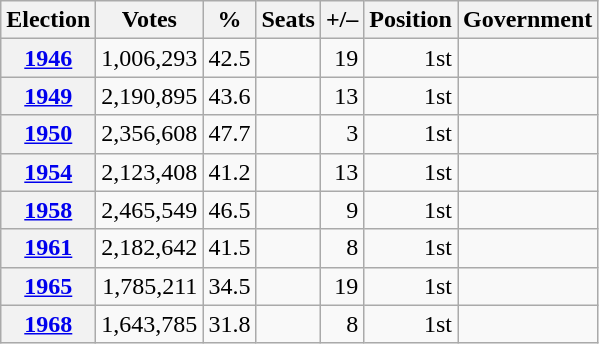<table class=wikitable style="text-align: right;">
<tr>
<th>Election</th>
<th>Votes</th>
<th>%</th>
<th>Seats</th>
<th>+/–</th>
<th>Position</th>
<th>Government</th>
</tr>
<tr>
<th><a href='#'>1946</a></th>
<td>1,006,293</td>
<td>42.5</td>
<td></td>
<td> 19</td>
<td> 1st</td>
<td></td>
</tr>
<tr>
<th><a href='#'>1949</a></th>
<td>2,190,895</td>
<td>43.6</td>
<td></td>
<td> 13</td>
<td> 1st</td>
<td></td>
</tr>
<tr>
<th><a href='#'>1950</a></th>
<td>2,356,608</td>
<td>47.7</td>
<td></td>
<td> 3</td>
<td> 1st</td>
<td></td>
</tr>
<tr>
<th><a href='#'>1954</a></th>
<td>2,123,408</td>
<td>41.2</td>
<td></td>
<td> 13</td>
<td> 1st</td>
<td></td>
</tr>
<tr>
<th><a href='#'>1958</a></th>
<td>2,465,549</td>
<td>46.5</td>
<td></td>
<td> 9</td>
<td> 1st</td>
<td></td>
</tr>
<tr>
<th><a href='#'>1961</a></th>
<td>2,182,642</td>
<td>41.5</td>
<td></td>
<td> 8</td>
<td> 1st</td>
<td></td>
</tr>
<tr>
<th><a href='#'>1965</a></th>
<td>1,785,211</td>
<td>34.5</td>
<td></td>
<td> 19</td>
<td> 1st</td>
<td></td>
</tr>
<tr>
<th><a href='#'>1968</a></th>
<td>1,643,785</td>
<td>31.8</td>
<td></td>
<td> 8</td>
<td> 1st</td>
<td></td>
</tr>
</table>
